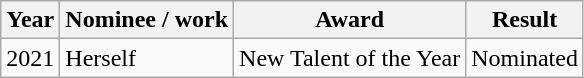<table class="wikitable">
<tr>
<th>Year</th>
<th>Nominee / work</th>
<th>Award</th>
<th>Result</th>
</tr>
<tr>
<td>2021</td>
<td>Herself</td>
<td>New Talent of the Year</td>
<td>Nominated</td>
</tr>
</table>
